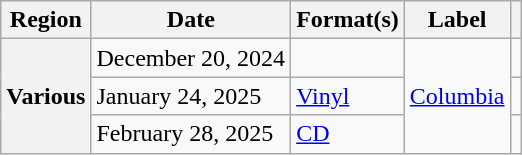<table class="wikitable plainrowheaders">
<tr>
<th scope="col">Region</th>
<th scope="col">Date</th>
<th scope="col">Format(s)</th>
<th scope="col">Label</th>
<th scope="col"></th>
</tr>
<tr>
<th rowspan="3" scope="row">Various</th>
<td>December 20, 2024</td>
<td></td>
<td rowspan="3"><a href='#'>Columbia</a></td>
<td align="center"></td>
</tr>
<tr>
<td>January 24, 2025</td>
<td><a href='#'>Vinyl</a></td>
<td align="center"><br></td>
</tr>
<tr>
<td>February 28, 2025</td>
<td><a href='#'>CD</a></td>
<td align="center"><br></td>
</tr>
</table>
